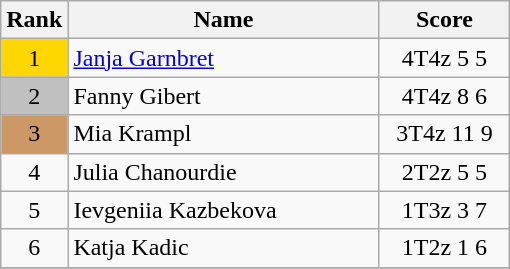<table class="wikitable">
<tr>
<th>Rank</th>
<th width = "200">Name</th>
<th width = "80">Score</th>
</tr>
<tr>
<td align="center" style="background: gold">1</td>
<td> <a href='#'>Janja Garnbret</a></td>
<td align="center">4T4z 5 5</td>
</tr>
<tr>
<td align="center" style="background: silver">2</td>
<td> Fanny Gibert</td>
<td align="center">4T4z 8 6</td>
</tr>
<tr>
<td align="center" style="background: #cc9966">3</td>
<td> Mia Krampl</td>
<td align="center">3T4z 11 9</td>
</tr>
<tr>
<td align="center">4</td>
<td> Julia Chanourdie</td>
<td align="center">2T2z 5 5</td>
</tr>
<tr>
<td align="center">5</td>
<td> Ievgeniia Kazbekova</td>
<td align="center">1T3z 3 7</td>
</tr>
<tr>
<td align="center">6</td>
<td> Katja Kadic</td>
<td align="center">1T2z 1 6</td>
</tr>
<tr>
</tr>
</table>
